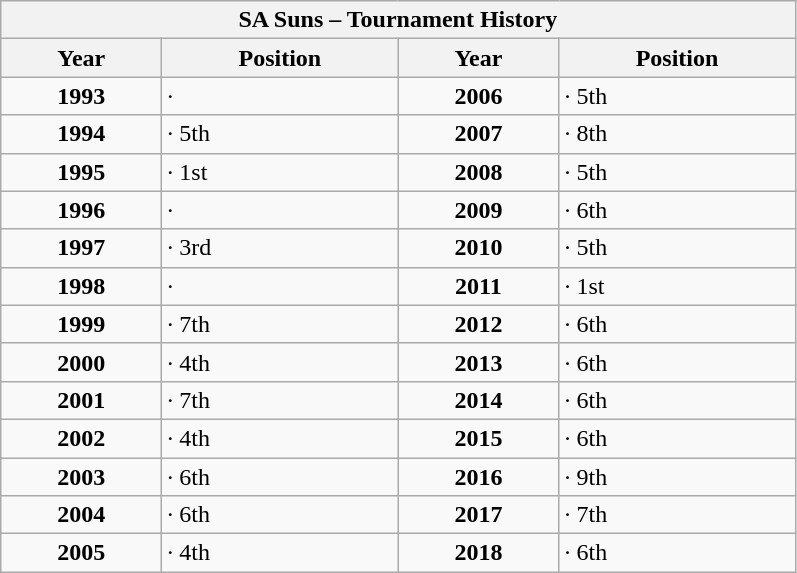<table class="wikitable" style="text-align: center;">
<tr>
<th colspan=4><strong>SA Suns – Tournament History</strong></th>
</tr>
<tr>
<th style="width: 100px;">Year</th>
<th style="width: 150px;">Position</th>
<th style="width: 100px;">Year</th>
<th style="width: 150px;">Position</th>
</tr>
<tr>
<td><strong>1993</strong></td>
<td style="text-align: left">·</td>
<td><strong>2006</strong></td>
<td style="text-align: left">· 5th</td>
</tr>
<tr>
<td><strong>1994</strong></td>
<td style="text-align: left">· 5th</td>
<td><strong>2007</strong></td>
<td style="text-align: left">· 8th</td>
</tr>
<tr>
<td><strong>1995</strong></td>
<td style="text-align: left">· 1st</td>
<td><strong>2008</strong></td>
<td style="text-align: left">· 5th</td>
</tr>
<tr>
<td><strong>1996</strong></td>
<td style="text-align: left">·</td>
<td><strong>2009</strong></td>
<td style="text-align: left">· 6th</td>
</tr>
<tr>
<td><strong>1997</strong></td>
<td style="text-align: left">· 3rd</td>
<td><strong>2010</strong></td>
<td style="text-align: left">· 5th</td>
</tr>
<tr>
<td><strong>1998</strong></td>
<td style="text-align: left">·</td>
<td><strong>2011</strong></td>
<td style="text-align: left">· 1st</td>
</tr>
<tr>
<td><strong>1999</strong></td>
<td style="text-align: left">· 7th</td>
<td><strong>2012</strong></td>
<td style="text-align: left">· 6th</td>
</tr>
<tr>
<td><strong>2000</strong></td>
<td style="text-align: left">· 4th</td>
<td><strong>2013</strong></td>
<td style="text-align: left">· 6th</td>
</tr>
<tr>
<td><strong>2001</strong></td>
<td style="text-align: left">· 7th</td>
<td><strong>2014</strong></td>
<td style="text-align: left">· 6th</td>
</tr>
<tr>
<td><strong>2002</strong></td>
<td style="text-align: left">· 4th</td>
<td><strong>2015</strong></td>
<td style="text-align: left">· 6th</td>
</tr>
<tr>
<td><strong>2003</strong></td>
<td style="text-align: left">· 6th</td>
<td><strong>2016</strong></td>
<td style="text-align: left">· 9th</td>
</tr>
<tr>
<td><strong>2004</strong></td>
<td style="text-align: left">· 6th</td>
<td><strong>2017</strong></td>
<td style="text-align: left">· 7th</td>
</tr>
<tr>
<td><strong>2005</strong></td>
<td style="text-align: left">· 4th</td>
<td><strong>2018</strong></td>
<td style="text-align: left">· 6th</td>
</tr>
</table>
